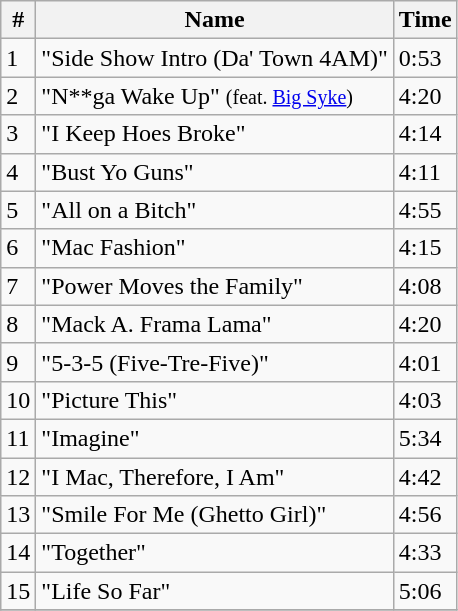<table class="wikitable">
<tr>
<th align="center">#</th>
<th align="center">Name</th>
<th align="center">Time</th>
</tr>
<tr>
<td>1</td>
<td>"Side Show Intro (Da' Town 4AM)"</td>
<td>0:53</td>
</tr>
<tr>
<td>2</td>
<td>"N**ga Wake Up" <small>(feat. <a href='#'>Big Syke</a>)</small></td>
<td>4:20</td>
</tr>
<tr>
<td>3</td>
<td>"I Keep Hoes Broke"</td>
<td>4:14</td>
</tr>
<tr>
<td>4</td>
<td>"Bust Yo Guns"</td>
<td>4:11</td>
</tr>
<tr>
<td>5</td>
<td>"All on a Bitch"</td>
<td>4:55</td>
</tr>
<tr>
<td>6</td>
<td>"Mac Fashion"</td>
<td>4:15</td>
</tr>
<tr>
<td>7</td>
<td>"Power Moves the Family"</td>
<td>4:08</td>
</tr>
<tr>
<td>8</td>
<td>"Mack A. Frama Lama"</td>
<td>4:20</td>
</tr>
<tr>
<td>9</td>
<td>"5-3-5 (Five-Tre-Five)"</td>
<td>4:01</td>
</tr>
<tr>
<td>10</td>
<td>"Picture This"</td>
<td>4:03</td>
</tr>
<tr>
<td>11</td>
<td>"Imagine"</td>
<td>5:34</td>
</tr>
<tr>
<td>12</td>
<td>"I Mac, Therefore, I Am"</td>
<td>4:42</td>
</tr>
<tr>
<td>13</td>
<td>"Smile For Me (Ghetto Girl)"</td>
<td>4:56</td>
</tr>
<tr>
<td>14</td>
<td>"Together"</td>
<td>4:33</td>
</tr>
<tr>
<td>15</td>
<td>"Life So Far"</td>
<td>5:06</td>
</tr>
<tr>
</tr>
</table>
